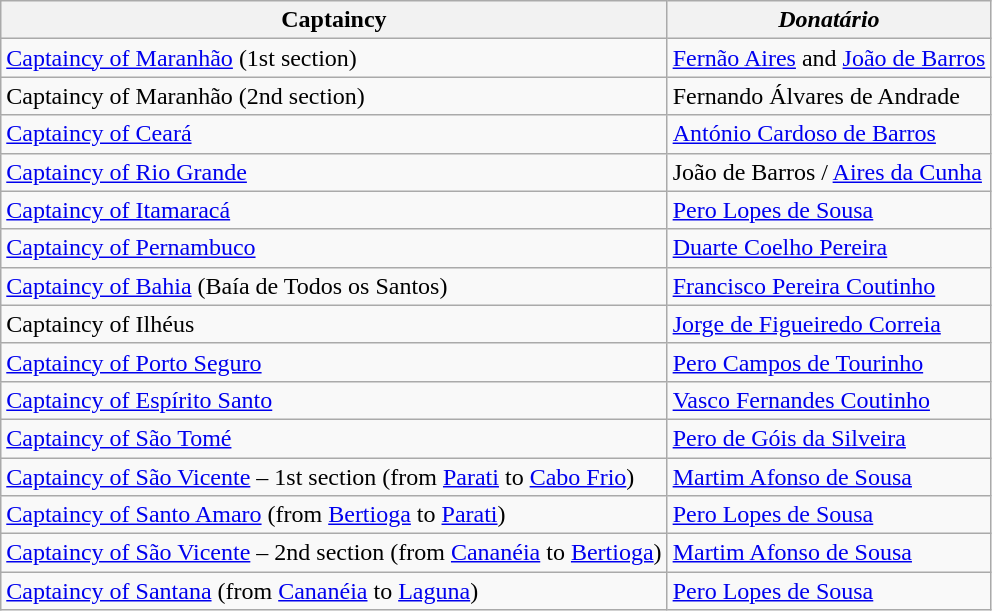<table class="wikitable sortable">
<tr>
<th>Captaincy</th>
<th><em>Donatário</em></th>
</tr>
<tr>
<td><a href='#'>Captaincy of Maranhão</a> (1st section)</td>
<td><a href='#'>Fernão Aires</a> and <a href='#'>João de Barros</a></td>
</tr>
<tr>
<td>Captaincy of Maranhão (2nd section)</td>
<td>Fernando Álvares de Andrade</td>
</tr>
<tr>
<td><a href='#'>Captaincy of Ceará</a></td>
<td><a href='#'>António Cardoso de Barros</a></td>
</tr>
<tr>
<td><a href='#'>Captaincy of Rio Grande</a></td>
<td>João de Barros / <a href='#'>Aires da Cunha</a></td>
</tr>
<tr>
<td><a href='#'>Captaincy of Itamaracá</a></td>
<td><a href='#'>Pero Lopes de Sousa</a></td>
</tr>
<tr>
<td><a href='#'>Captaincy of Pernambuco</a></td>
<td><a href='#'>Duarte Coelho Pereira</a></td>
</tr>
<tr>
<td><a href='#'>Captaincy of Bahia</a> (Baía de Todos os Santos)</td>
<td><a href='#'>Francisco Pereira Coutinho</a></td>
</tr>
<tr>
<td>Captaincy of Ilhéus</td>
<td><a href='#'>Jorge de Figueiredo Correia</a></td>
</tr>
<tr>
<td><a href='#'>Captaincy of Porto Seguro</a></td>
<td><a href='#'>Pero Campos de Tourinho</a></td>
</tr>
<tr>
<td><a href='#'>Captaincy of Espírito Santo</a></td>
<td><a href='#'>Vasco Fernandes Coutinho</a></td>
</tr>
<tr>
<td><a href='#'>Captaincy of São Tomé</a></td>
<td><a href='#'>Pero de Góis da Silveira</a></td>
</tr>
<tr>
<td><a href='#'>Captaincy of São Vicente</a> – 1st section (from <a href='#'>Parati</a> to <a href='#'>Cabo Frio</a>)</td>
<td><a href='#'>Martim Afonso de Sousa</a></td>
</tr>
<tr>
<td><a href='#'>Captaincy of Santo Amaro</a> (from <a href='#'>Bertioga</a> to <a href='#'>Parati</a>)</td>
<td><a href='#'>Pero Lopes de Sousa</a></td>
</tr>
<tr>
<td><a href='#'>Captaincy of São Vicente</a> – 2nd section (from <a href='#'>Cananéia</a> to <a href='#'>Bertioga</a>)</td>
<td><a href='#'>Martim Afonso de Sousa</a></td>
</tr>
<tr>
<td><a href='#'>Captaincy of Santana</a> (from <a href='#'>Cananéia</a> to <a href='#'>Laguna</a>)</td>
<td><a href='#'>Pero Lopes de Sousa</a></td>
</tr>
</table>
